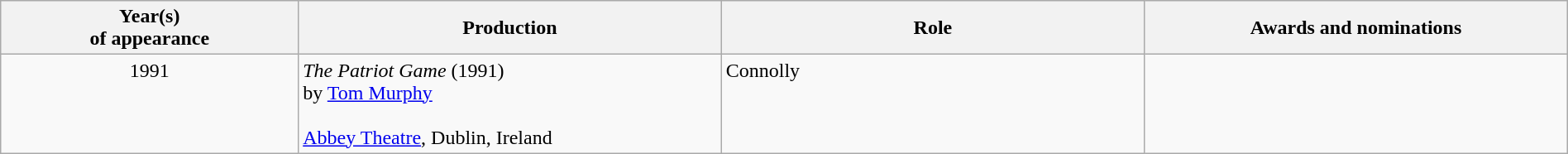<table class=wikitable width=100%>
<tr>
<th width=19%>Year(s)<br>of appearance</th>
<th width=27%>Production</th>
<th width=27%>Role</th>
<th>Awards and nominations</th>
</tr>
<tr valign=top>
<td align=center>1991</td>
<td><em>The Patriot Game</em> (1991)<br>by <a href='#'>Tom Murphy</a><br><br><a href='#'>Abbey Theatre</a>, Dublin, Ireland</td>
<td>Connolly</td>
<td></td>
</tr>
</table>
